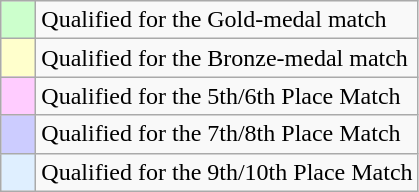<table class="wikitable">
<tr>
<td bgcolor="ccffcc">    </td>
<td>Qualified for the Gold-medal match</td>
</tr>
<tr>
<td bgcolor="ffffcc">    </td>
<td>Qualified for the Bronze-medal match</td>
</tr>
<tr>
<td bgcolor="ffccff">    </td>
<td>Qualified for the 5th/6th Place Match</td>
</tr>
<tr>
<td bgcolor="ccccff">    </td>
<td>Qualified for the 7th/8th Place Match</td>
</tr>
<tr>
<td bgcolor="dfefff">    </td>
<td>Qualified for the 9th/10th Place Match</td>
</tr>
</table>
